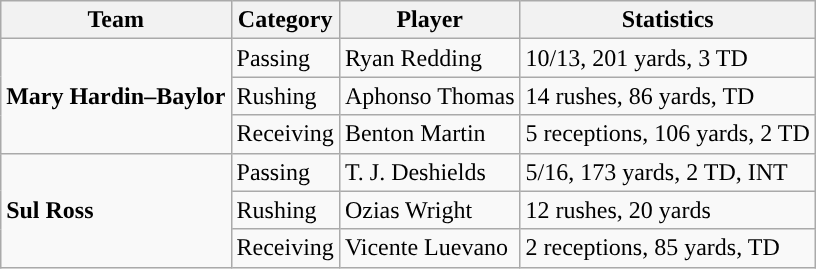<table class="wikitable" style="float: right;">
<tr>
<th>Team</th>
<th>Category</th>
<th>Player</th>
<th>Statistics</th>
</tr>
<tr>
<td rowspan=3><strong>Mary Hardin–Baylor</strong></td>
<td>Passing</td>
<td>Ryan Redding</td>
<td>10/13, 201 yards, 3 TD</td>
</tr>
<tr>
<td>Rushing</td>
<td>Aphonso Thomas</td>
<td>14 rushes, 86 yards, TD</td>
</tr>
<tr>
<td>Receiving</td>
<td>Benton Martin</td>
<td>5 receptions, 106 yards, 2 TD</td>
</tr>
<tr>
<td rowspan=3><strong>Sul Ross</strong></td>
<td>Passing</td>
<td>T. J. Deshields</td>
<td>5/16, 173 yards, 2 TD, INT</td>
</tr>
<tr>
<td>Rushing</td>
<td>Ozias Wright</td>
<td>12 rushes, 20 yards</td>
</tr>
<tr>
<td>Receiving</td>
<td>Vicente Luevano</td>
<td>2 receptions, 85 yards, TD</td>
</tr>
</table>
